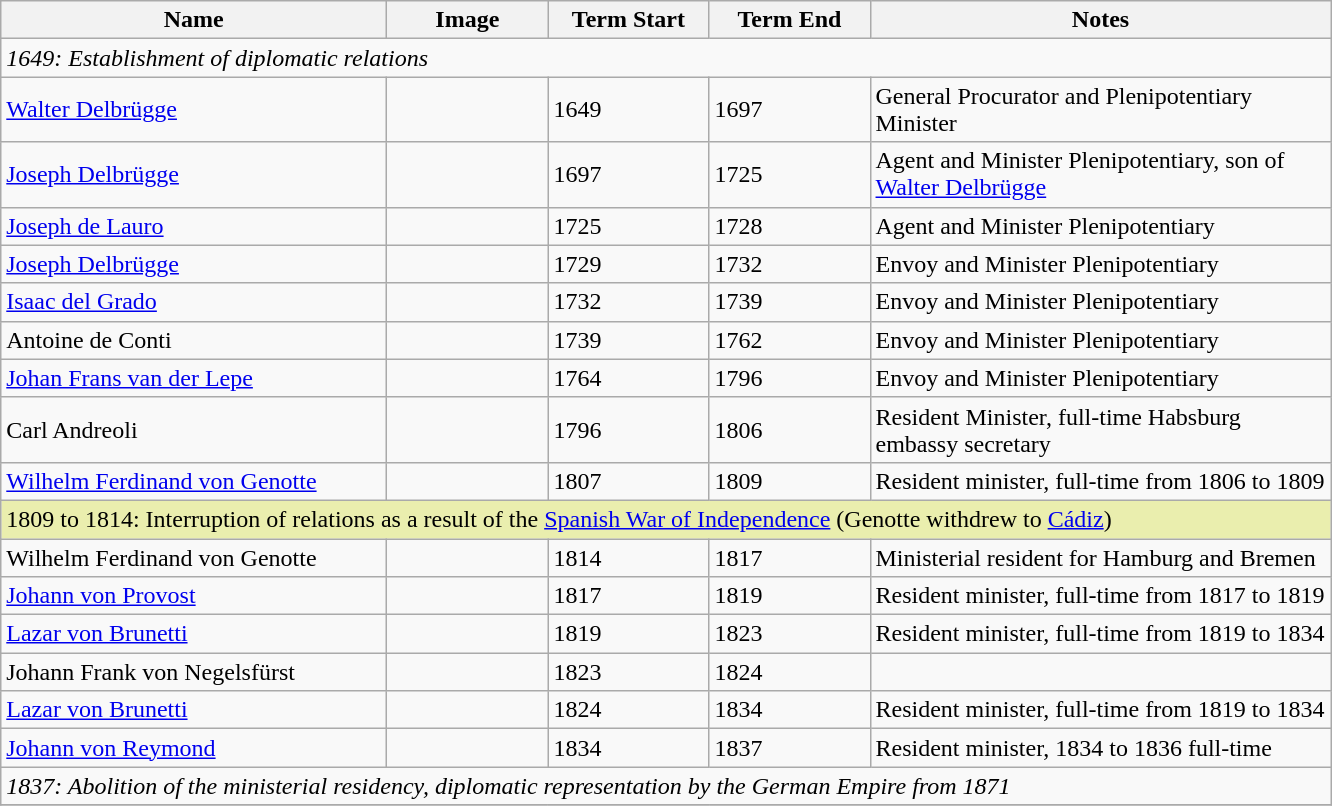<table class="wikitable">
<tr>
<th width="250">Name</th>
<th width="100">Image</th>
<th width="100">Term Start</th>
<th width="100">Term End</th>
<th width="300">Notes</th>
</tr>
<tr>
<td colspan="5"><em>1649: Establishment of diplomatic relations</em></td>
</tr>
<tr>
<td><a href='#'>Walter Delbrügge</a></td>
<td></td>
<td>1649</td>
<td>1697</td>
<td>General Procurator and Plenipotentiary Minister</td>
</tr>
<tr>
<td><a href='#'>Joseph Delbrügge</a></td>
<td></td>
<td>1697</td>
<td>1725</td>
<td>Agent and Minister Plenipotentiary, son of <a href='#'>Walter Delbrügge</a></td>
</tr>
<tr>
<td><a href='#'>Joseph de Lauro</a></td>
<td></td>
<td>1725</td>
<td>1728</td>
<td>Agent and Minister Plenipotentiary</td>
</tr>
<tr>
<td><a href='#'>Joseph Delbrügge</a></td>
<td></td>
<td>1729</td>
<td>1732</td>
<td>Envoy and Minister Plenipotentiary</td>
</tr>
<tr>
<td><a href='#'>Isaac del Grado</a></td>
<td></td>
<td>1732</td>
<td>1739</td>
<td>Envoy and Minister Plenipotentiary</td>
</tr>
<tr>
<td>Antoine de Conti</td>
<td></td>
<td>1739</td>
<td>1762</td>
<td>Envoy and Minister Plenipotentiary</td>
</tr>
<tr>
<td><a href='#'>Johan Frans van der Lepe</a></td>
<td></td>
<td>1764</td>
<td>1796</td>
<td>Envoy and Minister Plenipotentiary</td>
</tr>
<tr>
<td>Carl Andreoli</td>
<td></td>
<td>1796</td>
<td>1806</td>
<td>Resident Minister, full-time Habsburg embassy secretary</td>
</tr>
<tr>
<td><a href='#'>Wilhelm Ferdinand von Genotte</a></td>
<td></td>
<td>1807</td>
<td>1809</td>
<td>Resident minister, full-time from 1806 to 1809</td>
</tr>
<tr>
<td style="background:#eaeeae" colspan="5">1809 to 1814: Interruption of relations as a result of the <a href='#'>Spanish War of Independence</a> (Genotte withdrew to <a href='#'>Cádiz</a>)</td>
</tr>
<tr>
<td>Wilhelm Ferdinand von Genotte</td>
<td></td>
<td>1814</td>
<td>1817</td>
<td>Ministerial resident for Hamburg and Bremen</td>
</tr>
<tr>
<td><a href='#'>Johann von Provost</a></td>
<td></td>
<td>1817</td>
<td>1819</td>
<td>Resident minister, full-time from 1817 to 1819</td>
</tr>
<tr>
<td><a href='#'>Lazar von Brunetti</a></td>
<td></td>
<td>1819</td>
<td>1823</td>
<td>Resident minister, full-time from 1819 to 1834</td>
</tr>
<tr>
<td>Johann Frank von Negelsfürst</td>
<td></td>
<td>1823</td>
<td>1824</td>
<td></td>
</tr>
<tr>
<td><a href='#'>Lazar von Brunetti</a></td>
<td></td>
<td>1824</td>
<td>1834</td>
<td>Resident minister, full-time from 1819 to 1834</td>
</tr>
<tr>
<td><a href='#'>Johann von Reymond</a></td>
<td></td>
<td>1834</td>
<td>1837</td>
<td>Resident minister, 1834 to 1836 full-time</td>
</tr>
<tr>
<td colspan="5"><em>1837: Abolition of the ministerial residency, diplomatic representation by the German Empire from 1871</em></td>
</tr>
<tr>
</tr>
</table>
